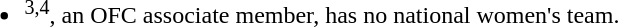<table>
<tr>
<td style="vertical-align:top; width:5%;"><br><ul><li><em></em><sup>3,4</sup>, an OFC associate member, has no national women's team.</li></ul></td>
</tr>
</table>
